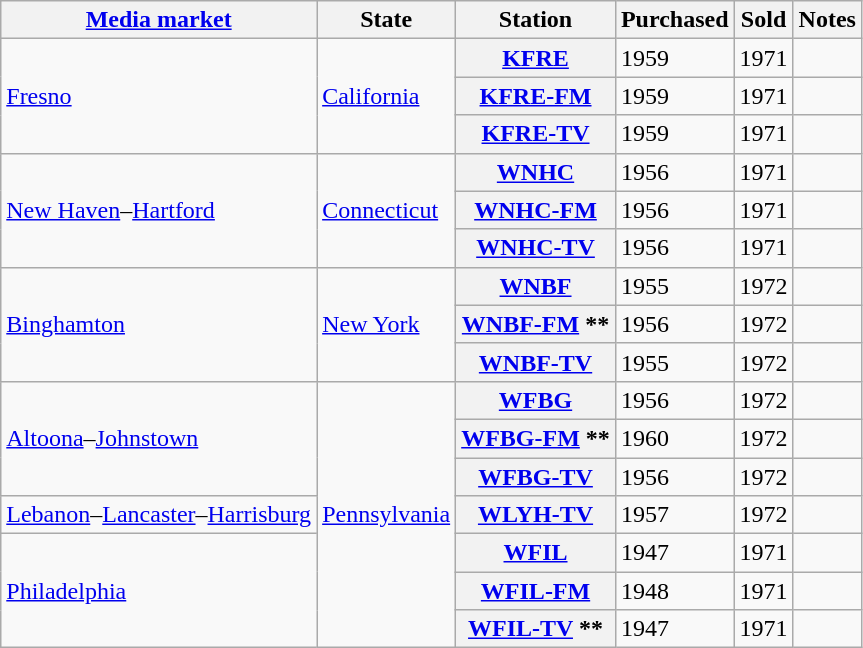<table class="wikitable sortable">
<tr>
<th scope="col"><a href='#'>Media market</a></th>
<th scope="col">State</th>
<th scope="col">Station</th>
<th scope="col">Purchased</th>
<th scope="col">Sold</th>
<th scope="col" class="unsortable">Notes</th>
</tr>
<tr>
<td rowspan="3"><a href='#'>Fresno</a></td>
<td rowspan="3"><a href='#'>California</a></td>
<th scope="row"><a href='#'>KFRE</a></th>
<td>1959</td>
<td>1971</td>
<td></td>
</tr>
<tr>
<th scope="row"><a href='#'>KFRE-FM</a></th>
<td>1959</td>
<td>1971</td>
<td></td>
</tr>
<tr>
<th scope="row"><a href='#'>KFRE-TV</a></th>
<td>1959</td>
<td>1971</td>
<td></td>
</tr>
<tr>
<td rowspan="3"><a href='#'>New Haven</a>–<a href='#'>Hartford</a></td>
<td rowspan="3"><a href='#'>Connecticut</a></td>
<th scope="row"><a href='#'>WNHC</a></th>
<td>1956</td>
<td>1971</td>
<td></td>
</tr>
<tr>
<th scope="row"><a href='#'>WNHC-FM</a></th>
<td>1956</td>
<td>1971</td>
<td></td>
</tr>
<tr>
<th scope="row"><a href='#'>WNHC-TV</a></th>
<td>1956</td>
<td>1971</td>
<td></td>
</tr>
<tr>
<td rowspan="3"><a href='#'>Binghamton</a></td>
<td rowspan="3"><a href='#'>New York</a></td>
<th scope="row"><a href='#'>WNBF</a></th>
<td>1955</td>
<td>1972</td>
<td></td>
</tr>
<tr>
<th scope="row"><a href='#'>WNBF-FM</a> **</th>
<td>1956</td>
<td>1972</td>
<td></td>
</tr>
<tr>
<th scope="row"><a href='#'>WNBF-TV</a></th>
<td>1955</td>
<td>1972</td>
<td></td>
</tr>
<tr>
<td rowspan="3"><a href='#'>Altoona</a>–<a href='#'>Johnstown</a></td>
<td rowspan="7"><a href='#'>Pennsylvania</a></td>
<th scope="row"><a href='#'>WFBG</a></th>
<td>1956</td>
<td>1972</td>
<td></td>
</tr>
<tr>
<th scope="row"><a href='#'>WFBG-FM</a> **</th>
<td>1960</td>
<td>1972</td>
<td></td>
</tr>
<tr>
<th scope="row"><a href='#'>WFBG-TV</a></th>
<td>1956</td>
<td>1972</td>
<td></td>
</tr>
<tr>
<td><a href='#'>Lebanon</a>–<a href='#'>Lancaster</a>–<a href='#'>Harrisburg</a></td>
<th scope="row"><a href='#'>WLYH-TV</a></th>
<td>1957</td>
<td>1972</td>
<td></td>
</tr>
<tr>
<td rowspan="3"><a href='#'>Philadelphia</a></td>
<th scope="row"><a href='#'>WFIL</a></th>
<td>1947</td>
<td>1971</td>
<td></td>
</tr>
<tr>
<th scope="row"><a href='#'>WFIL-FM</a></th>
<td>1948</td>
<td>1971</td>
<td></td>
</tr>
<tr>
<th scope="row"><a href='#'>WFIL-TV</a> **</th>
<td>1947</td>
<td>1971</td>
<td></td>
</tr>
</table>
